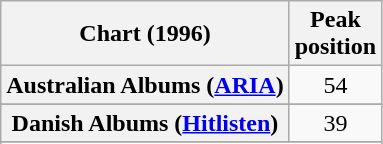<table class="wikitable sortable plainrowheaders" style="text-align:center">
<tr>
<th scope="col">Chart (1996)</th>
<th scope="col">Peak<br> position</th>
</tr>
<tr>
<th scope="row">Australian Albums (<a href='#'>ARIA</a>)</th>
<td>54</td>
</tr>
<tr>
</tr>
<tr>
</tr>
<tr>
</tr>
<tr>
<th scope="row">Danish Albums (<a href='#'>Hitlisten</a>)</th>
<td>39</td>
</tr>
<tr>
</tr>
<tr>
</tr>
<tr>
</tr>
<tr>
</tr>
<tr>
</tr>
<tr>
</tr>
<tr>
</tr>
<tr>
</tr>
<tr>
</tr>
</table>
